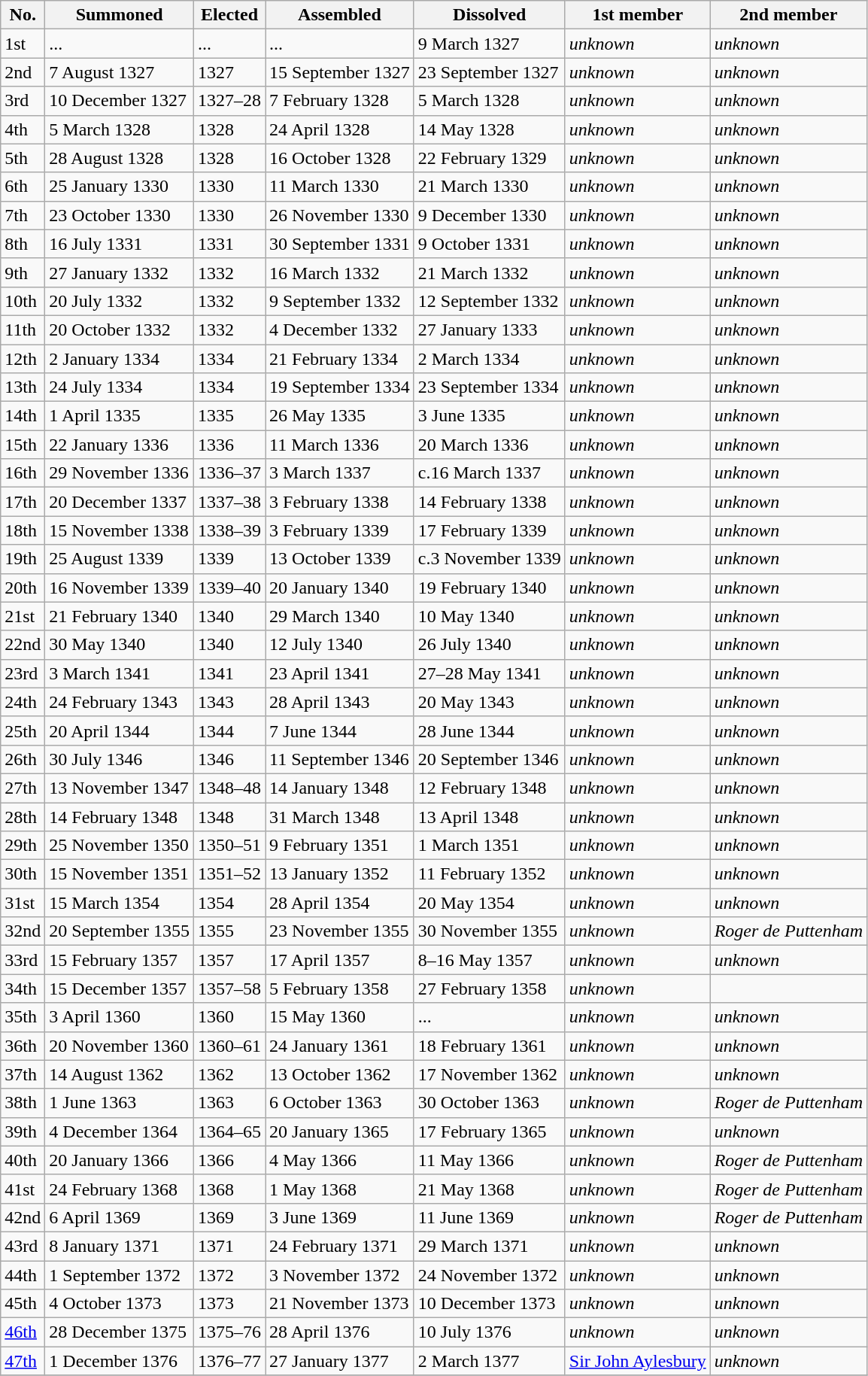<table class="wikitable">
<tr>
<th>No.</th>
<th>Summoned</th>
<th>Elected</th>
<th>Assembled</th>
<th>Dissolved</th>
<th>1st member</th>
<th>2nd member</th>
</tr>
<tr>
<td>1st</td>
<td>...</td>
<td>...</td>
<td>...</td>
<td>9 March 1327</td>
<td><em>unknown</em></td>
<td><em>unknown</em></td>
</tr>
<tr>
<td>2nd</td>
<td>7 August 1327</td>
<td>1327</td>
<td>15 September 1327</td>
<td>23 September 1327</td>
<td><em>unknown</em></td>
<td><em>unknown</em></td>
</tr>
<tr>
<td>3rd</td>
<td>10 December 1327</td>
<td>1327–28</td>
<td>7 February 1328</td>
<td>5 March 1328</td>
<td><em>unknown</em></td>
<td><em>unknown</em></td>
</tr>
<tr>
<td>4th</td>
<td>5 March 1328</td>
<td>1328</td>
<td>24 April 1328</td>
<td>14 May 1328</td>
<td><em>unknown</em></td>
<td><em>unknown</em></td>
</tr>
<tr>
<td>5th</td>
<td>28 August 1328</td>
<td>1328</td>
<td>16 October 1328</td>
<td>22 February 1329</td>
<td><em>unknown</em></td>
<td><em>unknown</em></td>
</tr>
<tr>
<td>6th</td>
<td>25 January 1330</td>
<td>1330</td>
<td>11 March 1330</td>
<td>21 March 1330</td>
<td><em>unknown</em></td>
<td><em>unknown</em></td>
</tr>
<tr>
<td>7th</td>
<td>23 October 1330</td>
<td>1330</td>
<td>26 November 1330</td>
<td>9 December 1330</td>
<td><em>unknown</em></td>
<td><em>unknown</em></td>
</tr>
<tr>
<td>8th</td>
<td>16 July 1331</td>
<td>1331</td>
<td>30 September 1331</td>
<td>9 October 1331</td>
<td><em>unknown</em></td>
<td><em>unknown</em></td>
</tr>
<tr>
<td>9th</td>
<td>27 January 1332</td>
<td>1332</td>
<td>16 March 1332</td>
<td>21 March 1332</td>
<td><em>unknown</em></td>
<td><em>unknown</em></td>
</tr>
<tr>
<td>10th</td>
<td>20 July 1332</td>
<td>1332</td>
<td>9 September 1332</td>
<td>12 September 1332</td>
<td><em>unknown</em></td>
<td><em>unknown</em></td>
</tr>
<tr>
<td>11th</td>
<td>20 October 1332</td>
<td>1332</td>
<td>4 December 1332</td>
<td>27 January 1333</td>
<td><em>unknown</em></td>
<td><em>unknown</em></td>
</tr>
<tr>
<td>12th</td>
<td>2 January 1334</td>
<td>1334</td>
<td>21 February 1334</td>
<td>2 March 1334</td>
<td><em>unknown</em></td>
<td><em>unknown</em></td>
</tr>
<tr>
<td>13th</td>
<td>24 July 1334</td>
<td>1334</td>
<td>19 September 1334</td>
<td>23 September 1334</td>
<td><em>unknown</em></td>
<td><em>unknown</em></td>
</tr>
<tr>
<td>14th</td>
<td>1 April 1335</td>
<td>1335</td>
<td>26 May 1335</td>
<td>3 June 1335</td>
<td><em>unknown</em></td>
<td><em>unknown</em></td>
</tr>
<tr>
<td>15th</td>
<td>22 January 1336</td>
<td>1336</td>
<td>11 March 1336</td>
<td>20 March 1336</td>
<td><em>unknown</em></td>
<td><em>unknown</em></td>
</tr>
<tr>
<td>16th</td>
<td>29 November 1336</td>
<td>1336–37</td>
<td>3 March 1337</td>
<td>c.16 March 1337</td>
<td><em>unknown</em></td>
<td><em>unknown</em></td>
</tr>
<tr>
<td>17th</td>
<td>20 December 1337</td>
<td>1337–38</td>
<td>3 February 1338</td>
<td>14 February 1338</td>
<td><em>unknown</em></td>
<td><em>unknown</em></td>
</tr>
<tr>
<td>18th</td>
<td>15 November 1338</td>
<td>1338–39</td>
<td>3 February 1339</td>
<td>17 February 1339</td>
<td><em>unknown</em></td>
<td><em>unknown</em></td>
</tr>
<tr>
<td>19th</td>
<td>25 August 1339</td>
<td>1339</td>
<td>13 October 1339</td>
<td>c.3 November 1339</td>
<td><em>unknown</em></td>
<td><em>unknown</em></td>
</tr>
<tr>
<td>20th</td>
<td>16 November 1339</td>
<td>1339–40</td>
<td>20 January 1340</td>
<td>19 February 1340</td>
<td><em>unknown</em></td>
<td><em>unknown</em></td>
</tr>
<tr>
<td>21st</td>
<td>21 February 1340</td>
<td>1340</td>
<td>29 March 1340</td>
<td>10 May 1340</td>
<td><em>unknown</em></td>
<td><em>unknown</em></td>
</tr>
<tr>
<td>22nd</td>
<td>30 May 1340</td>
<td>1340</td>
<td>12 July 1340</td>
<td>26 July 1340</td>
<td><em>unknown</em></td>
<td><em>unknown</em></td>
</tr>
<tr>
<td>23rd</td>
<td>3 March 1341</td>
<td>1341</td>
<td>23 April 1341</td>
<td>27–28 May 1341</td>
<td><em>unknown</em></td>
<td><em>unknown</em></td>
</tr>
<tr>
<td>24th</td>
<td>24 February 1343</td>
<td>1343</td>
<td>28 April 1343</td>
<td>20 May 1343</td>
<td><em>unknown</em></td>
<td><em>unknown</em></td>
</tr>
<tr>
<td>25th</td>
<td>20 April 1344</td>
<td>1344</td>
<td>7 June 1344</td>
<td>28 June 1344</td>
<td><em>unknown</em></td>
<td><em>unknown</em></td>
</tr>
<tr>
<td>26th</td>
<td>30 July 1346</td>
<td>1346</td>
<td>11 September 1346</td>
<td>20 September 1346</td>
<td><em>unknown</em></td>
<td><em>unknown</em></td>
</tr>
<tr>
<td>27th</td>
<td>13 November 1347</td>
<td>1348–48</td>
<td>14 January 1348</td>
<td>12 February 1348</td>
<td><em>unknown</em></td>
<td><em>unknown</em></td>
</tr>
<tr>
<td>28th</td>
<td>14 February 1348</td>
<td>1348</td>
<td>31 March 1348</td>
<td>13 April 1348</td>
<td><em>unknown</em></td>
<td><em>unknown</em></td>
</tr>
<tr>
<td>29th</td>
<td>25 November 1350</td>
<td>1350–51</td>
<td>9 February 1351</td>
<td>1 March 1351</td>
<td><em>unknown</em></td>
<td><em>unknown</em></td>
</tr>
<tr>
<td>30th</td>
<td>15 November 1351</td>
<td>1351–52</td>
<td>13 January 1352</td>
<td>11 February 1352</td>
<td><em>unknown</em></td>
<td><em>unknown</em></td>
</tr>
<tr>
<td>31st</td>
<td>15 March 1354</td>
<td>1354</td>
<td>28 April 1354</td>
<td>20 May 1354</td>
<td><em>unknown</em></td>
<td><em>unknown</em></td>
</tr>
<tr>
<td>32nd</td>
<td>20 September 1355</td>
<td>1355</td>
<td>23 November 1355</td>
<td>30 November 1355</td>
<td><em>unknown</em></td>
<td><em>Roger de Puttenham</em></td>
</tr>
<tr>
<td>33rd</td>
<td>15 February 1357</td>
<td>1357</td>
<td>17 April 1357</td>
<td>8–16 May 1357</td>
<td><em>unknown</em></td>
<td><em>unknown</em></td>
</tr>
<tr>
<td>34th</td>
<td>15 December 1357</td>
<td>1357–58</td>
<td>5 February 1358</td>
<td>27 February 1358</td>
<td><em>unknown</em></td>
<td></td>
</tr>
<tr>
<td>35th</td>
<td>3 April 1360</td>
<td>1360</td>
<td>15 May 1360</td>
<td>...</td>
<td><em>unknown</em></td>
<td><em>unknown</em></td>
</tr>
<tr>
<td>36th</td>
<td>20 November 1360</td>
<td>1360–61</td>
<td>24 January 1361</td>
<td>18 February 1361</td>
<td><em>unknown</em></td>
<td><em>unknown</em></td>
</tr>
<tr>
<td>37th</td>
<td>14 August 1362</td>
<td>1362</td>
<td>13 October 1362</td>
<td>17 November 1362</td>
<td><em>unknown</em></td>
<td><em>unknown</em></td>
</tr>
<tr>
<td>38th</td>
<td>1 June 1363</td>
<td>1363</td>
<td>6 October 1363</td>
<td>30 October 1363</td>
<td><em>unknown</em></td>
<td><em>Roger de Puttenham</em></td>
</tr>
<tr>
<td>39th</td>
<td>4 December 1364</td>
<td>1364–65</td>
<td>20 January 1365</td>
<td>17 February 1365</td>
<td><em>unknown</em></td>
<td><em>unknown</em></td>
</tr>
<tr>
<td>40th</td>
<td>20 January 1366</td>
<td>1366</td>
<td>4 May 1366</td>
<td>11 May 1366</td>
<td><em>unknown</em></td>
<td><em>Roger de Puttenham</em></td>
</tr>
<tr>
<td>41st</td>
<td>24 February 1368</td>
<td>1368</td>
<td>1 May 1368</td>
<td>21 May 1368</td>
<td><em>unknown</em></td>
<td><em>Roger de Puttenham</em></td>
</tr>
<tr>
<td>42nd</td>
<td>6 April 1369</td>
<td>1369</td>
<td>3 June 1369</td>
<td>11 June 1369</td>
<td><em>unknown</em></td>
<td><em>Roger de Puttenham</em></td>
</tr>
<tr>
<td>43rd</td>
<td>8 January 1371</td>
<td>1371</td>
<td>24 February 1371</td>
<td>29 March 1371</td>
<td><em>unknown</em></td>
<td><em>unknown</em></td>
</tr>
<tr>
<td>44th</td>
<td>1 September 1372</td>
<td>1372</td>
<td>3 November 1372</td>
<td>24 November 1372</td>
<td><em>unknown</em></td>
<td><em>unknown</em></td>
</tr>
<tr>
<td>45th</td>
<td>4 October 1373</td>
<td>1373</td>
<td>21 November 1373</td>
<td>10 December 1373</td>
<td><em>unknown</em></td>
<td><em>unknown</em></td>
</tr>
<tr>
<td><a href='#'>46th</a></td>
<td>28 December 1375</td>
<td>1375–76</td>
<td>28 April 1376</td>
<td>10 July 1376</td>
<td><em>unknown</em></td>
<td><em>unknown</em></td>
</tr>
<tr>
<td><a href='#'>47th</a></td>
<td>1 December 1376</td>
<td>1376–77</td>
<td>27 January 1377</td>
<td>2 March 1377</td>
<td><a href='#'>Sir John Aylesbury</a></td>
<td><em>unknown</em></td>
</tr>
<tr>
</tr>
</table>
